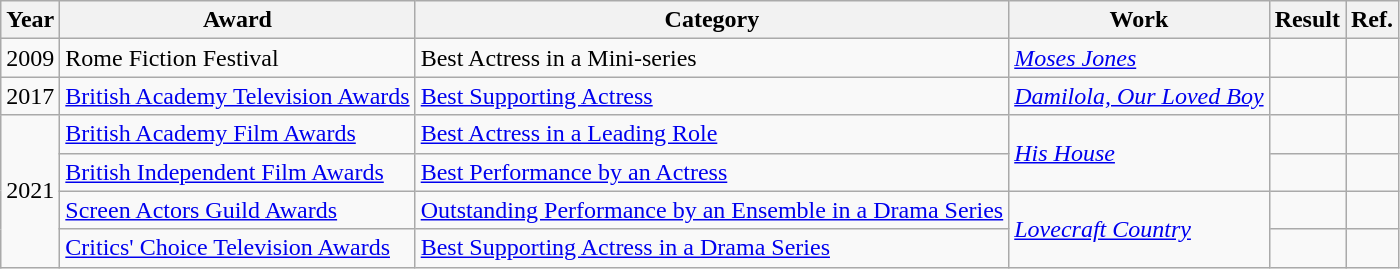<table class="wikitable">
<tr>
<th>Year</th>
<th>Award</th>
<th>Category</th>
<th>Work</th>
<th>Result</th>
<th>Ref.</th>
</tr>
<tr>
<td>2009</td>
<td>Rome Fiction Festival</td>
<td>Best Actress in a Mini-series</td>
<td><em><a href='#'>Moses Jones</a></em></td>
<td></td>
<td></td>
</tr>
<tr>
<td>2017</td>
<td><a href='#'>British Academy Television Awards</a></td>
<td><a href='#'>Best Supporting Actress</a></td>
<td><em><a href='#'>Damilola, Our Loved Boy</a></em></td>
<td></td>
<td></td>
</tr>
<tr>
<td rowspan="4">2021</td>
<td><a href='#'>British Academy Film Awards</a></td>
<td><a href='#'>Best Actress in a Leading Role</a></td>
<td rowspan="2"><em><a href='#'>His House</a></em></td>
<td></td>
<td></td>
</tr>
<tr>
<td><a href='#'>British Independent Film Awards</a></td>
<td><a href='#'>Best Performance by an Actress</a></td>
<td></td>
<td></td>
</tr>
<tr>
<td><a href='#'>Screen Actors Guild Awards</a></td>
<td><a href='#'>Outstanding Performance by an Ensemble in a Drama Series</a></td>
<td rowspan="2"><em><a href='#'>Lovecraft Country</a></em></td>
<td></td>
<td></td>
</tr>
<tr>
<td><a href='#'>Critics' Choice Television Awards</a></td>
<td><a href='#'>Best Supporting Actress in a Drama Series</a></td>
<td></td>
<td></td>
</tr>
</table>
